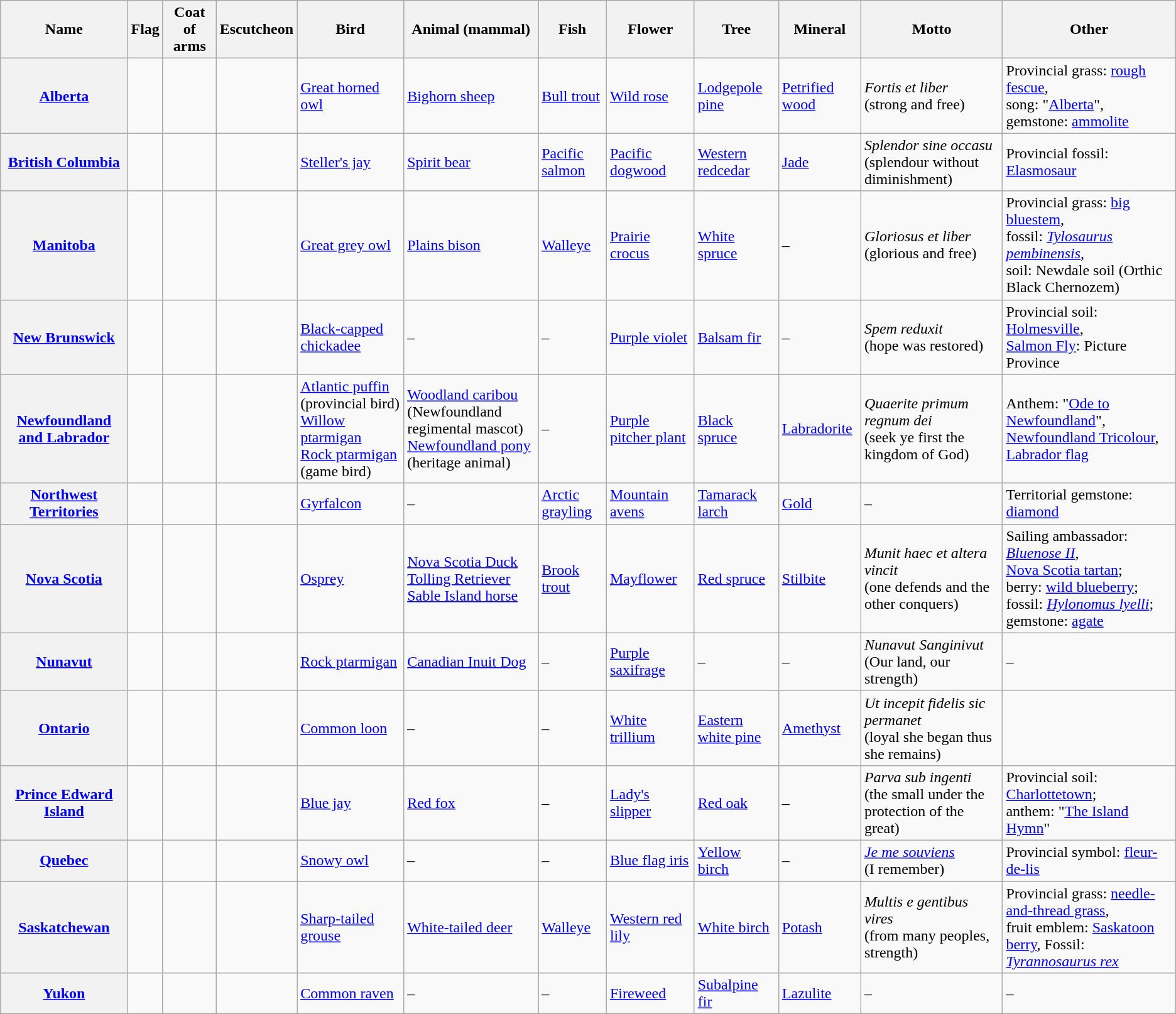<table class="wikitable sortable sticky-header" style=text-align:left;">
<tr>
<th scope="col">Name</th>
<th scope="col">Flag</th>
<th scope="col">Coat of arms</th>
<th scope="col">Escutcheon</th>
<th scope="col">Bird</th>
<th scope="col">Animal (mammal)</th>
<th scope="col">Fish</th>
<th scope="col">Flower</th>
<th scope="col">Tree</th>
<th scope="col">Mineral</th>
<th scope="col">Motto</th>
<th scope="col">Other</th>
</tr>
<tr>
<th scope="row"><a href='#'>Alberta</a></th>
<td align="center"></td>
<td align="center"></td>
<td align="center"></td>
<td><a href='#'>Great horned owl</a></td>
<td><a href='#'>Bighorn sheep</a></td>
<td><a href='#'>Bull trout</a></td>
<td><a href='#'>Wild rose</a></td>
<td><a href='#'>Lodgepole pine</a></td>
<td><a href='#'>Petrified wood</a></td>
<td><em>Fortis et liber</em><br>(strong and free)</td>
<td>Provincial grass: <a href='#'>rough fescue</a>,<br>song: "<a href='#'>Alberta</a>",<br>gemstone: <a href='#'>ammolite</a></td>
</tr>
<tr>
<th scope="row"><a href='#'>British Columbia</a></th>
<td align="center"></td>
<td align="center"></td>
<td align="center"></td>
<td><a href='#'>Steller's jay</a></td>
<td><a href='#'>Spirit bear</a></td>
<td><a href='#'>Pacific salmon</a></td>
<td><a href='#'>Pacific dogwood</a></td>
<td><a href='#'>Western redcedar</a></td>
<td><a href='#'>Jade</a></td>
<td><em>Splendor sine occasu</em><br>(splendour without diminishment)</td>
<td>Provincial fossil: <a href='#'>Elasmosaur</a></td>
</tr>
<tr>
<th scope="row"><a href='#'>Manitoba</a></th>
<td align="center"></td>
<td align="center"></td>
<td align="center"></td>
<td><a href='#'>Great grey owl</a></td>
<td><a href='#'>Plains bison</a></td>
<td><a href='#'>Walleye</a></td>
<td><a href='#'>Prairie crocus</a></td>
<td><a href='#'>White spruce</a></td>
<td>–</td>
<td><em>Gloriosus et liber</em><br>(glorious and free)</td>
<td>Provincial grass: <a href='#'>big bluestem</a>,<br>fossil: <a href='#'><em>Tylosaurus pembinensis</em></a>,<br>soil: Newdale soil (Orthic Black Chernozem)</td>
</tr>
<tr>
<th scope="row"><a href='#'>New Brunswick</a></th>
<td align="center"></td>
<td align="center"></td>
<td align="center"></td>
<td><a href='#'>Black-capped chickadee</a></td>
<td>–</td>
<td>–</td>
<td><a href='#'>Purple violet</a></td>
<td><a href='#'>Balsam fir</a></td>
<td>–</td>
<td><em>Spem reduxit</em><br>(hope was restored)</td>
<td>Provincial soil: <a href='#'>Holmesville</a>, <br> <a href='#'>Salmon Fly</a>: Picture Province</td>
</tr>
<tr>
<th scope="row"><a href='#'>Newfoundland and Labrador</a></th>
<td align="center"></td>
<td align="center"></td>
<td align="center"></td>
<td><a href='#'>Atlantic puffin</a> (provincial bird)<br><a href='#'>Willow ptarmigan</a><br><a href='#'>Rock ptarmigan</a> (game bird)</td>
<td><a href='#'>Woodland caribou</a><br>(Newfoundland regimental mascot)<br><a href='#'>Newfoundland pony</a><br>(heritage animal)</td>
<td>–</td>
<td><a href='#'>Purple pitcher plant</a></td>
<td><a href='#'>Black spruce</a></td>
<td><a href='#'>Labradorite</a></td>
<td><em>Quaerite primum regnum dei</em><br>(seek ye first the kingdom of God)</td>
<td>Anthem: "<a href='#'>Ode to Newfoundland</a>",<br><a href='#'>Newfoundland Tricolour</a>,<br><a href='#'>Labrador flag</a></td>
</tr>
<tr>
<th scope="row"><a href='#'>Northwest Territories</a></th>
<td align="center"></td>
<td align="center"></td>
<td align="center"></td>
<td><a href='#'>Gyrfalcon</a></td>
<td>–</td>
<td><a href='#'>Arctic grayling</a></td>
<td><a href='#'>Mountain avens</a></td>
<td><a href='#'>Tamarack larch</a></td>
<td><a href='#'>Gold</a></td>
<td>–</td>
<td>Territorial gemstone: <a href='#'>diamond</a></td>
</tr>
<tr>
<th scope="row"><a href='#'>Nova Scotia</a></th>
<td align="center"></td>
<td align="center"></td>
<td align="center"></td>
<td><a href='#'>Osprey</a></td>
<td><a href='#'>Nova Scotia Duck Tolling Retriever</a><br><a href='#'>Sable Island horse</a></td>
<td><a href='#'>Brook trout</a></td>
<td><a href='#'>Mayflower</a></td>
<td><a href='#'>Red spruce</a></td>
<td><a href='#'>Stilbite</a></td>
<td><em>Munit haec et altera vincit</em><br>(one defends and the other conquers)</td>
<td>Sailing ambassador: <em><a href='#'>Bluenose II</a></em>,<br><a href='#'>Nova Scotia tartan</a>;<br>berry: <a href='#'>wild blueberry</a>;<br>fossil: <em><a href='#'>Hylonomus lyelli</a></em>;<br>gemstone: <a href='#'>agate</a></td>
</tr>
<tr>
<th scope="row"><a href='#'>Nunavut</a></th>
<td align="center"></td>
<td align="center"></td>
<td align="center"></td>
<td><a href='#'>Rock ptarmigan</a></td>
<td><a href='#'>Canadian Inuit Dog</a></td>
<td>–</td>
<td><a href='#'>Purple saxifrage</a></td>
<td>–</td>
<td>–</td>
<td><em>Nunavut Sanginivut</em><br>(Our land, our strength)</td>
<td>–</td>
</tr>
<tr>
<th scope="row"><a href='#'>Ontario</a></th>
<td align="center"></td>
<td align="center"></td>
<td align="center"></td>
<td><a href='#'>Common loon</a></td>
<td>–</td>
<td>–</td>
<td><a href='#'>White trillium</a></td>
<td><a href='#'>Eastern white pine</a></td>
<td><a href='#'>Amethyst</a></td>
<td><em>Ut incepit fidelis sic permanet</em><br>(loyal she began thus she remains)</td>
<td></td>
</tr>
<tr>
<th scope="row"><a href='#'>Prince Edward Island</a></th>
<td align="center"></td>
<td align="center"></td>
<td align="center"></td>
<td><a href='#'>Blue jay</a></td>
<td><a href='#'>Red fox</a></td>
<td>–</td>
<td><a href='#'>Lady's slipper</a></td>
<td><a href='#'>Red oak</a></td>
<td>–</td>
<td><em>Parva sub ingenti</em><br>(the small under the protection of the great)</td>
<td>Provincial soil: <a href='#'>Charlottetown</a>;<br>anthem: "<a href='#'>The Island Hymn</a>"</td>
</tr>
<tr>
<th scope="row"><a href='#'>Quebec</a></th>
<td align="center"></td>
<td align="center"></td>
<td align="center"></td>
<td><a href='#'>Snowy owl</a></td>
<td>–</td>
<td>–</td>
<td><a href='#'>Blue flag iris</a></td>
<td><a href='#'>Yellow birch</a></td>
<td>–</td>
<td><em><a href='#'>Je me souviens</a></em><br>(I remember)</td>
<td>Provincial symbol: <a href='#'>fleur-de-lis</a></td>
</tr>
<tr>
<th scope="row"><a href='#'>Saskatchewan</a></th>
<td align="center"></td>
<td align="center"></td>
<td align="center"></td>
<td><a href='#'>Sharp-tailed grouse</a></td>
<td><a href='#'>White-tailed deer</a></td>
<td><a href='#'>Walleye</a></td>
<td><a href='#'>Western red lily</a></td>
<td><a href='#'>White birch</a></td>
<td><a href='#'>Potash</a></td>
<td><em>Multis e gentibus vires</em><br>(from many peoples, strength)</td>
<td>Provincial grass: <a href='#'>needle-and-thread grass</a>,<br>fruit emblem: <a href='#'>Saskatoon berry</a>, Fossil: <em><a href='#'>Tyrannosaurus rex</a></em></td>
</tr>
<tr>
<th scope="row"><a href='#'>Yukon</a></th>
<td align="center"></td>
<td align="center"></td>
<td align="center"></td>
<td><a href='#'>Common raven</a></td>
<td>–</td>
<td>–</td>
<td><a href='#'>Fireweed</a></td>
<td><a href='#'>Subalpine fir</a></td>
<td><a href='#'>Lazulite</a></td>
<td>–</td>
<td>–</td>
</tr>
</table>
